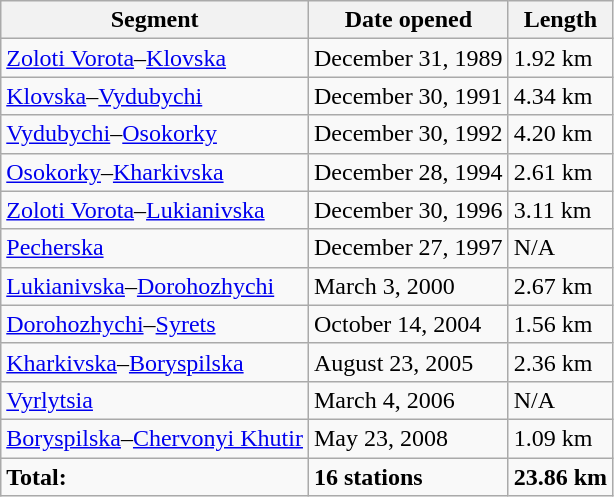<table class="wikitable" style="border-collapse: collapse; text-align: left;">
<tr>
<th>Segment</th>
<th>Date opened</th>
<th>Length</th>
</tr>
<tr>
<td style="text-align: left;"><a href='#'>Zoloti Vorota</a>–<a href='#'>Klovska</a></td>
<td>December 31, 1989</td>
<td>1.92 km</td>
</tr>
<tr>
<td style="text-align: left;"><a href='#'>Klovska</a>–<a href='#'>Vydubychi</a></td>
<td>December 30, 1991</td>
<td>4.34 km</td>
</tr>
<tr>
<td style="text-align: left;"><a href='#'>Vydubychi</a>–<a href='#'>Osokorky</a></td>
<td>December 30, 1992</td>
<td>4.20 km</td>
</tr>
<tr>
<td style="text-align: left;"><a href='#'>Osokorky</a>–<a href='#'>Kharkivska</a></td>
<td>December 28, 1994</td>
<td>2.61 km</td>
</tr>
<tr>
<td style="text-align: left;"><a href='#'>Zoloti Vorota</a>–<a href='#'>Lukianivska</a></td>
<td>December 30, 1996</td>
<td>3.11 km</td>
</tr>
<tr>
<td style="text-align: left;"><a href='#'>Pecherska</a></td>
<td>December 27, 1997</td>
<td>N/A</td>
</tr>
<tr>
<td style="text-align: left;"><a href='#'>Lukianivska</a>–<a href='#'>Dorohozhychi</a></td>
<td>March 3, 2000</td>
<td>2.67 km</td>
</tr>
<tr>
<td style="text-align: left;"><a href='#'>Dorohozhychi</a>–<a href='#'>Syrets</a></td>
<td>October 14, 2004</td>
<td>1.56 km</td>
</tr>
<tr>
<td style="text-align: left;"><a href='#'>Kharkivska</a>–<a href='#'>Boryspilska</a></td>
<td>August 23, 2005</td>
<td>2.36 km</td>
</tr>
<tr>
<td style="text-align: left;"><a href='#'>Vyrlytsia</a></td>
<td>March 4, 2006</td>
<td>N/A</td>
</tr>
<tr>
<td style="text-align: left;"><a href='#'>Boryspilska</a>–<a href='#'>Chervonyi Khutir</a></td>
<td>May 23, 2008</td>
<td>1.09 km</td>
</tr>
<tr>
<td style="text-align: left;"><strong>Total:</strong></td>
<td><strong>16 stations</strong></td>
<td><strong>23.86 km</strong></td>
</tr>
</table>
